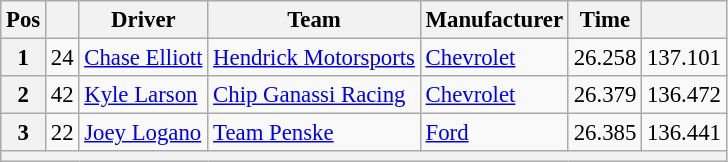<table class="wikitable" style="font-size:95%">
<tr>
<th>Pos</th>
<th></th>
<th>Driver</th>
<th>Team</th>
<th>Manufacturer</th>
<th>Time</th>
<th></th>
</tr>
<tr>
<th>1</th>
<td>24</td>
<td><a href='#'>Chase Elliott</a></td>
<td><a href='#'>Hendrick Motorsports</a></td>
<td><a href='#'>Chevrolet</a></td>
<td>26.258</td>
<td>137.101</td>
</tr>
<tr>
<th>2</th>
<td>42</td>
<td><a href='#'>Kyle Larson</a></td>
<td><a href='#'>Chip Ganassi Racing</a></td>
<td><a href='#'>Chevrolet</a></td>
<td>26.379</td>
<td>136.472</td>
</tr>
<tr>
<th>3</th>
<td>22</td>
<td><a href='#'>Joey Logano</a></td>
<td><a href='#'>Team Penske</a></td>
<td><a href='#'>Ford</a></td>
<td>26.385</td>
<td>136.441</td>
</tr>
<tr>
<th colspan="7"></th>
</tr>
</table>
